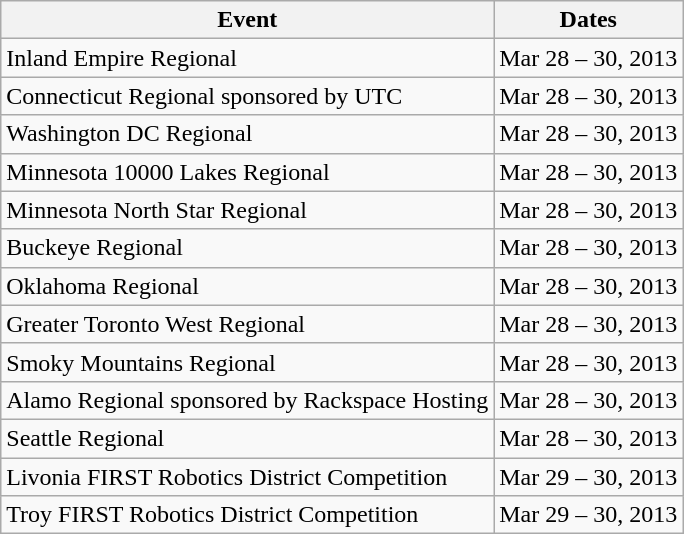<table class="wikitable">
<tr>
<th>Event</th>
<th>Dates</th>
</tr>
<tr>
<td>Inland Empire Regional</td>
<td>Mar 28 – 30, 2013</td>
</tr>
<tr>
<td>Connecticut Regional sponsored by UTC</td>
<td>Mar 28 – 30, 2013</td>
</tr>
<tr>
<td>Washington DC Regional</td>
<td>Mar 28 – 30, 2013</td>
</tr>
<tr>
<td>Minnesota 10000 Lakes Regional</td>
<td>Mar 28 – 30, 2013</td>
</tr>
<tr>
<td>Minnesota North Star Regional</td>
<td>Mar 28 – 30, 2013</td>
</tr>
<tr>
<td>Buckeye Regional</td>
<td>Mar 28 – 30, 2013</td>
</tr>
<tr>
<td>Oklahoma Regional</td>
<td>Mar 28 – 30, 2013</td>
</tr>
<tr>
<td>Greater Toronto West Regional</td>
<td>Mar 28 – 30, 2013</td>
</tr>
<tr>
<td>Smoky Mountains Regional</td>
<td>Mar 28 – 30, 2013</td>
</tr>
<tr>
<td>Alamo Regional sponsored by Rackspace Hosting</td>
<td>Mar 28 – 30, 2013</td>
</tr>
<tr>
<td>Seattle Regional</td>
<td>Mar 28 – 30, 2013</td>
</tr>
<tr>
<td>Livonia FIRST Robotics District Competition</td>
<td>Mar 29 – 30, 2013</td>
</tr>
<tr>
<td>Troy FIRST Robotics District Competition</td>
<td>Mar 29 – 30, 2013</td>
</tr>
</table>
